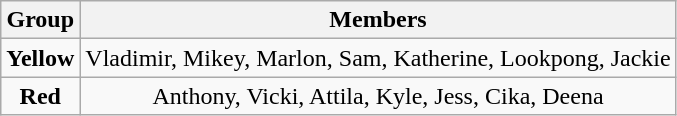<table class="wikitable" style="text-align:center;">
<tr>
<th>Group</th>
<th>Members</th>
</tr>
<tr>
<td><strong>Yellow</strong></td>
<td>Vladimir, Mikey, Marlon, Sam, Katherine, Lookpong, Jackie</td>
</tr>
<tr>
<td><strong>Red</strong></td>
<td>Anthony, Vicki, Attila, Kyle, Jess, Cika, Deena</td>
</tr>
</table>
